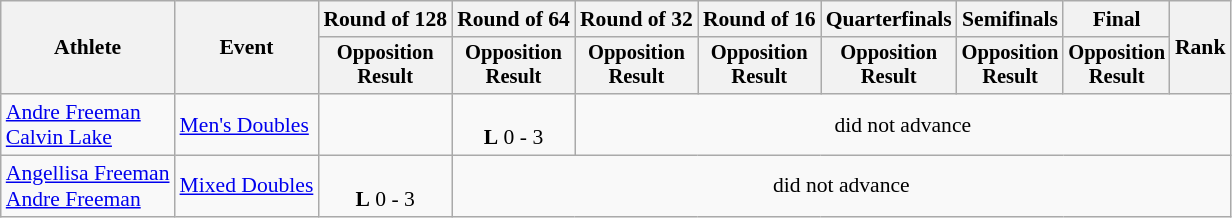<table class="wikitable" style="font-size:90%">
<tr>
<th rowspan=2>Athlete</th>
<th rowspan=2>Event</th>
<th>Round of 128</th>
<th>Round of 64</th>
<th>Round of 32</th>
<th>Round of 16</th>
<th>Quarterfinals</th>
<th>Semifinals</th>
<th>Final</th>
<th rowspan=2>Rank</th>
</tr>
<tr style="font-size:95%">
<th>Opposition<br>Result</th>
<th>Opposition<br>Result</th>
<th>Opposition<br>Result</th>
<th>Opposition<br>Result</th>
<th>Opposition<br>Result</th>
<th>Opposition<br>Result</th>
<th>Opposition<br>Result</th>
</tr>
<tr align=center>
<td align=left><a href='#'>Andre Freeman</a><br><a href='#'>Calvin Lake</a></td>
<td align=left><a href='#'>Men's Doubles</a></td>
<td></td>
<td><br><strong>L</strong> 0 - 3</td>
<td colspan=6>did not advance</td>
</tr>
<tr align=center>
<td align=left><a href='#'>Angellisa Freeman</a><br><a href='#'>Andre Freeman</a></td>
<td align=left><a href='#'>Mixed Doubles</a></td>
<td><br><strong>L</strong> 0 - 3</td>
<td colspan=7>did not advance</td>
</tr>
</table>
